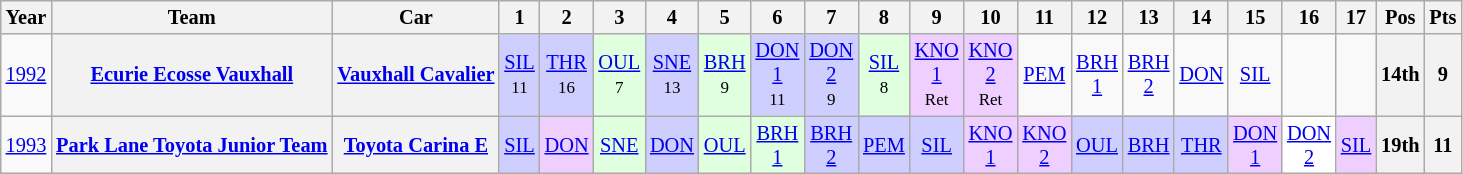<table class="wikitable" style="text-align:center; font-size:85%">
<tr>
<th>Year</th>
<th>Team</th>
<th>Car</th>
<th>1</th>
<th>2</th>
<th>3</th>
<th>4</th>
<th>5</th>
<th>6</th>
<th>7</th>
<th>8</th>
<th>9</th>
<th>10</th>
<th>11</th>
<th>12</th>
<th>13</th>
<th>14</th>
<th>15</th>
<th>16</th>
<th>17</th>
<th>Pos</th>
<th>Pts</th>
</tr>
<tr>
<td><a href='#'>1992</a></td>
<th><a href='#'>Ecurie Ecosse Vauxhall</a></th>
<th><a href='#'>Vauxhall Cavalier</a></th>
<td style="background:#CFCFFF;"><a href='#'>SIL</a><br><small>11</small></td>
<td style="background:#CFCFFF;"><a href='#'>THR</a><br><small>16</small></td>
<td style="background:#DFFFDF;"><a href='#'>OUL</a><br><small>7</small></td>
<td style="background:#CFCFFF;"><a href='#'>SNE</a><br><small>13</small></td>
<td style="background:#DFFFDF;"><a href='#'>BRH</a><br><small>9</small></td>
<td style="background:#cfcfff;"><a href='#'>DON<br>1</a><br><small>11</small></td>
<td style="background:#cfcfff;"><a href='#'>DON<br>2</a><br><small>9</small></td>
<td style="background:#DFFFDF;"><a href='#'>SIL</a><br><small>8</small></td>
<td style="background:#EFCFFF;"><a href='#'>KNO<br>1</a><br><small>Ret</small></td>
<td style="background:#EFCFFF;"><a href='#'>KNO<br>2</a><br><small>Ret</small></td>
<td><a href='#'>PEM</a></td>
<td><a href='#'>BRH<br>1</a></td>
<td><a href='#'>BRH<br>2</a></td>
<td><a href='#'>DON</a></td>
<td><a href='#'>SIL</a></td>
<td></td>
<td></td>
<th>14th</th>
<th>9</th>
</tr>
<tr>
<td><a href='#'>1993</a></td>
<th><a href='#'>Park Lane Toyota Junior Team</a></th>
<th><a href='#'>Toyota Carina E</a></th>
<td style="background:#CFCFFF;"><a href='#'>SIL</a><br></td>
<td style="background:#EFCFFF;"><a href='#'>DON</a><br></td>
<td style="background:#DFFFDF;"><a href='#'>SNE</a><br></td>
<td style="background:#CFCFFF;"><a href='#'>DON</a><br></td>
<td style="background:#DFFFDF;"><a href='#'>OUL</a><br></td>
<td style="background:#DFFFDF;"><a href='#'>BRH<br>1</a><br></td>
<td style="background:#CFCFFF;"><a href='#'>BRH<br>2</a><br></td>
<td style="background:#CFCFFF;"><a href='#'>PEM</a><br></td>
<td style="background:#CFCFFF;"><a href='#'>SIL</a><br></td>
<td style="background:#EFCFFF;"><a href='#'>KNO<br>1</a><br></td>
<td style="background:#EFCFFF;"><a href='#'>KNO<br>2</a><br></td>
<td style="background:#CFCFFF;"><a href='#'>OUL</a><br></td>
<td style="background:#CFCFFF;"><a href='#'>BRH</a><br></td>
<td style="background:#CFCFFF;"><a href='#'>THR</a><br></td>
<td style="background:#EFCFFF;"><a href='#'>DON<br>1</a><br></td>
<td style="background:#FFFFFF;"><a href='#'>DON<br>2</a><br></td>
<td style="background:#EFCFFF;"><a href='#'>SIL</a><br></td>
<th>19th</th>
<th>11</th>
</tr>
</table>
